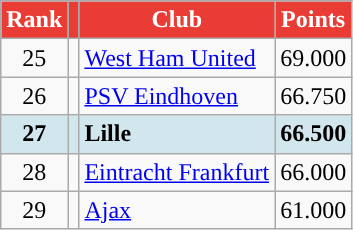<table class="wikitable" style="text-align: center;">
<tr>
<th style="background:#E83C34; color:#FFFFFF; ">Rank</th>
<th style="background:#E83C34; color:#FFFFFF; "></th>
<th style="background:#E83C34; color:#FFFFFF; ">Club</th>
<th style="background:#E83C34; color:#FFFFFF; ">Points</th>
</tr>
<tr>
<td>25</td>
<td></td>
<td align=left> <a href='#'>West Ham United</a></td>
<td>69.000</td>
</tr>
<tr>
<td>26</td>
<td></td>
<td align=left> <a href='#'>PSV Eindhoven</a></td>
<td>66.750</td>
</tr>
<tr bgcolor="#d2e6ee">
<td><strong>27</strong></td>
<td></td>
<td align=left> <strong>Lille</strong></td>
<td><strong>66.500</strong></td>
</tr>
<tr>
<td>28</td>
<td></td>
<td align=left> <a href='#'>Eintracht Frankfurt</a></td>
<td>66.000</td>
</tr>
<tr>
<td>29</td>
<td></td>
<td align=left> <a href='#'>Ajax</a></td>
<td>61.000</td>
</tr>
</table>
